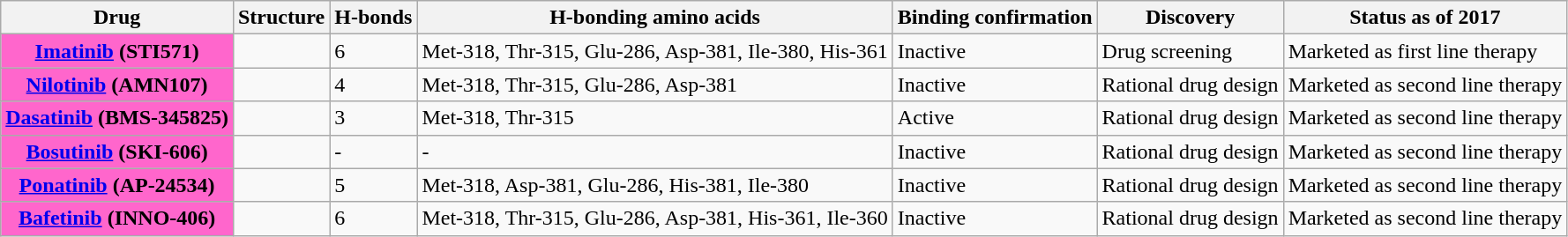<table class="wikitable">
<tr>
<th>Drug</th>
<th>Structure</th>
<th>H-bonds</th>
<th>H-bonding amino acids</th>
<th>Binding confirmation</th>
<th>Discovery</th>
<th>Status as of 2017</th>
</tr>
<tr>
<th style="background:#FF66CC;"><a href='#'>Imatinib</a> (STI571)</th>
<td></td>
<td>6</td>
<td>Met-318, Thr-315, Glu-286, Asp-381, Ile-380, His-361</td>
<td>Inactive</td>
<td>Drug screening</td>
<td>Marketed as first line therapy</td>
</tr>
<tr>
<th style="background:#FF66CC;"><a href='#'>Nilotinib</a> (AMN107)</th>
<td></td>
<td>4</td>
<td>Met-318, Thr-315, Glu-286, Asp-381</td>
<td>Inactive</td>
<td>Rational drug design</td>
<td>Marketed as second line therapy</td>
</tr>
<tr>
<th style="background:#FF66CC;"><a href='#'>Dasatinib</a> (BMS-345825)</th>
<td></td>
<td>3</td>
<td>Met-318, Thr-315</td>
<td>Active</td>
<td>Rational drug design</td>
<td>Marketed as second line therapy</td>
</tr>
<tr>
<th style="background:#FF66CC;"><a href='#'>Bosutinib</a> (SKI-606)</th>
<td></td>
<td>-</td>
<td>-</td>
<td>Inactive</td>
<td>Rational drug design</td>
<td>Marketed as second line therapy</td>
</tr>
<tr>
<th style="background:#FF66CC;"><a href='#'>Ponatinib</a> (AP-24534)</th>
<td></td>
<td>5</td>
<td>Met-318, Asp-381, Glu-286, His-381, Ile-380</td>
<td>Inactive</td>
<td>Rational drug design</td>
<td>Marketed as second line therapy</td>
</tr>
<tr>
<th style="background:#FF66CC;"><a href='#'>Bafetinib</a> (INNO-406)</th>
<td></td>
<td>6</td>
<td>Met-318, Thr-315, Glu-286, Asp-381, His-361, Ile-360</td>
<td>Inactive</td>
<td>Rational drug design</td>
<td>Marketed as second line therapy</td>
</tr>
</table>
